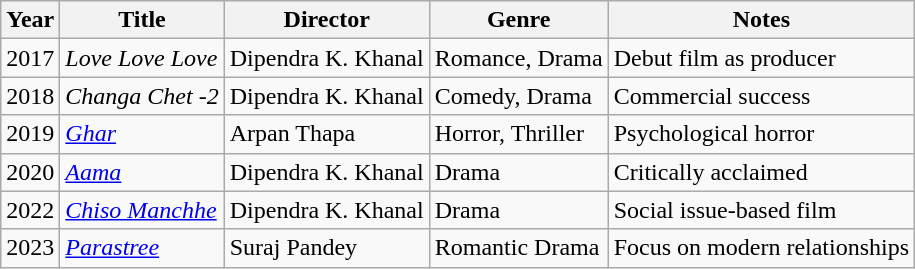<table class="wikitable sortable">
<tr>
<th>Year</th>
<th>Title</th>
<th>Director</th>
<th>Genre</th>
<th>Notes</th>
</tr>
<tr>
<td>2017</td>
<td><em>Love Love Love</em> </td>
<td>Dipendra K. Khanal</td>
<td>Romance, Drama</td>
<td>Debut film as producer</td>
</tr>
<tr>
<td>2018</td>
<td><em>Changa Chet -2</em> </td>
<td>Dipendra K. Khanal</td>
<td>Comedy, Drama</td>
<td>Commercial success</td>
</tr>
<tr>
<td>2019</td>
<td><em><a href='#'>Ghar</a></em> </td>
<td>Arpan Thapa</td>
<td>Horror, Thriller</td>
<td>Psychological horror</td>
</tr>
<tr>
<td>2020</td>
<td><em><a href='#'>Aama</a></em> </td>
<td>Dipendra K. Khanal</td>
<td>Drama</td>
<td>Critically acclaimed</td>
</tr>
<tr>
<td>2022</td>
<td><em><a href='#'>Chiso Manchhe</a></em> </td>
<td>Dipendra K. Khanal</td>
<td>Drama</td>
<td>Social issue-based film</td>
</tr>
<tr>
<td>2023</td>
<td><em><a href='#'>Parastree</a></em></td>
<td>Suraj Pandey</td>
<td>Romantic Drama</td>
<td>Focus on modern relationships</td>
</tr>
</table>
